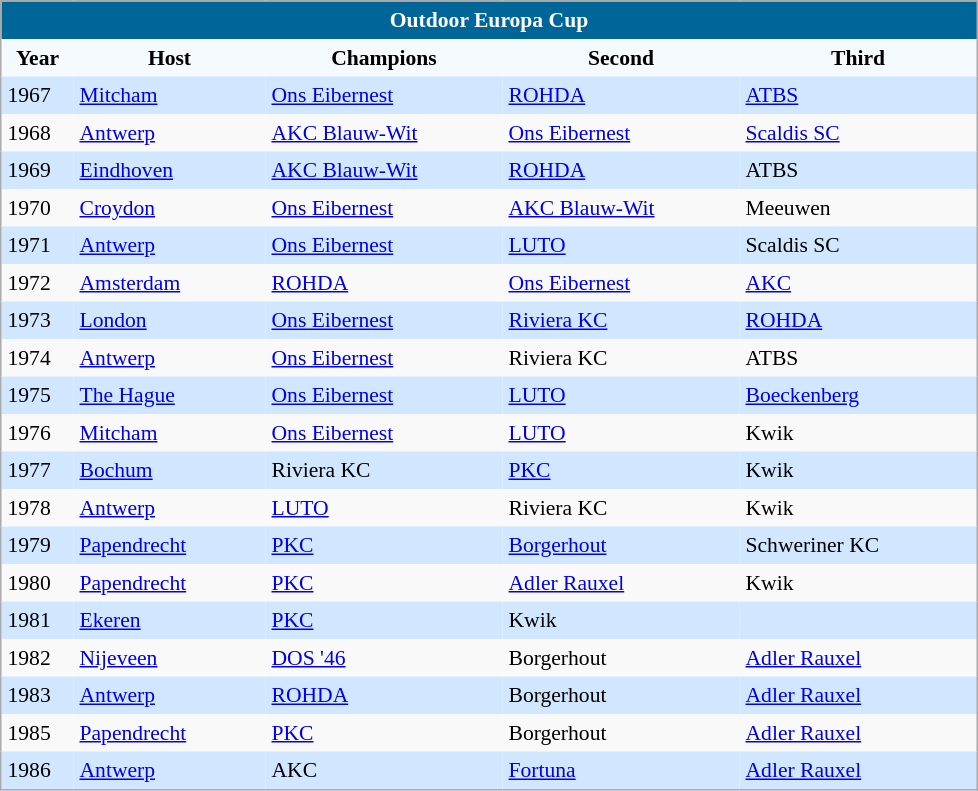<table cellpadding="4" cellspacing="0" style="background: #f9f9f9; border: 1px #aaa solid; border-collapse: collapse; font-size: 90%;">
<tr align=center bgcolor=#006699 style="color:white;">
<th width=100% colspan=6><strong>Outdoor Europa Cup</strong></th>
</tr>
<tr align=center bgcolor=#F5FAFF>
<th width=40>Year</th>
<th width=120>Host</th>
<td align="center" width=150> <strong>Champions</strong></td>
<td align="center" width=150> <strong>Second</strong></td>
<td align="center" width=150> <strong>Third</strong></td>
</tr>
<tr bgcolor=#D0E7FF>
<td>1967</td>
<td><a href='#'>Mitcham</a></td>
<td> <a href='#'>Ons Eibernest</a></td>
<td> <a href='#'>ROHDA</a></td>
<td> <a href='#'>ATBS</a></td>
</tr>
<tr>
<td>1968</td>
<td><a href='#'>Antwerp</a></td>
<td> <a href='#'>AKC Blauw-Wit</a></td>
<td> <a href='#'>Ons Eibernest</a></td>
<td> <a href='#'>Scaldis SC</a></td>
</tr>
<tr bgcolor=#D0E7FF>
<td>1969</td>
<td><a href='#'>Eindhoven</a></td>
<td> <a href='#'>AKC Blauw-Wit</a></td>
<td> <a href='#'>ROHDA</a></td>
<td> ATBS</td>
</tr>
<tr>
<td>1970</td>
<td><a href='#'>Croydon</a></td>
<td> <a href='#'>Ons Eibernest</a></td>
<td> <a href='#'>AKC Blauw-Wit</a></td>
<td> Meeuwen</td>
</tr>
<tr bgcolor=#D0E7FF>
<td>1971</td>
<td><a href='#'>Antwerp</a></td>
<td> <a href='#'>Ons Eibernest</a></td>
<td> <a href='#'>LUTO</a></td>
<td> Scaldis SC</td>
</tr>
<tr>
<td>1972</td>
<td><a href='#'>Amsterdam</a></td>
<td> <a href='#'>ROHDA</a></td>
<td> <a href='#'>Ons Eibernest</a></td>
<td> <a href='#'>AKC</a></td>
</tr>
<tr bgcolor=#D0E7FF>
<td>1973</td>
<td><a href='#'>London</a></td>
<td> <a href='#'>Ons Eibernest</a></td>
<td> <a href='#'>Riviera KC</a></td>
<td> <a href='#'>ROHDA</a></td>
</tr>
<tr>
<td>1974</td>
<td><a href='#'>Antwerp</a></td>
<td> <a href='#'>Ons Eibernest</a></td>
<td> Riviera KC</td>
<td> ATBS</td>
</tr>
<tr bgcolor=#D0E7FF>
<td>1975</td>
<td><a href='#'>The Hague</a></td>
<td> <a href='#'>Ons Eibernest</a></td>
<td> <a href='#'>LUTO</a></td>
<td> <a href='#'>Boeckenberg</a></td>
</tr>
<tr>
<td>1976</td>
<td><a href='#'>Mitcham</a></td>
<td> <a href='#'>Ons Eibernest</a></td>
<td> <a href='#'>LUTO</a></td>
<td> Kwik</td>
</tr>
<tr bgcolor=#D0E7FF>
<td>1977</td>
<td><a href='#'>Bochum</a></td>
<td> Riviera KC</td>
<td> <a href='#'>PKC</a></td>
<td> Kwik</td>
</tr>
<tr>
<td>1978</td>
<td><a href='#'>Antwerp</a></td>
<td> <a href='#'>LUTO</a></td>
<td> Riviera KC</td>
<td> Kwik</td>
</tr>
<tr bgcolor=#D0E7FF>
<td>1979</td>
<td><a href='#'>Papendrecht</a></td>
<td> <a href='#'>PKC</a></td>
<td> <a href='#'>Borgerhout</a></td>
<td> Schweriner KC</td>
</tr>
<tr>
<td>1980</td>
<td><a href='#'>Papendrecht</a></td>
<td> <a href='#'>PKC</a></td>
<td> <a href='#'>Adler Rauxel</a></td>
<td> Kwik</td>
</tr>
<tr bgcolor=#D0E7FF>
<td>1981</td>
<td><a href='#'>Ekeren</a></td>
<td> <a href='#'>PKC</a></td>
<td> Kwik</td>
<td></td>
</tr>
<tr>
<td>1982</td>
<td><a href='#'>Nijeveen</a></td>
<td> <a href='#'>DOS '46</a></td>
<td> Borgerhout</td>
<td> <a href='#'>Adler Rauxel</a></td>
</tr>
<tr bgcolor=#D0E7FF>
<td>1983</td>
<td><a href='#'>Antwerp</a></td>
<td> <a href='#'>ROHDA</a></td>
<td> Borgerhout</td>
<td> <a href='#'>Adler Rauxel</a></td>
</tr>
<tr>
<td>1985</td>
<td><a href='#'>Papendrecht</a></td>
<td> <a href='#'>PKC</a></td>
<td> Borgerhout</td>
<td> <a href='#'>Adler Rauxel</a></td>
</tr>
<tr bgcolor=#D0E7FF>
<td>1986</td>
<td><a href='#'>Antwerp</a></td>
<td> AKC</td>
<td> <a href='#'>Fortuna</a></td>
<td> <a href='#'>Adler Rauxel</a></td>
</tr>
</table>
